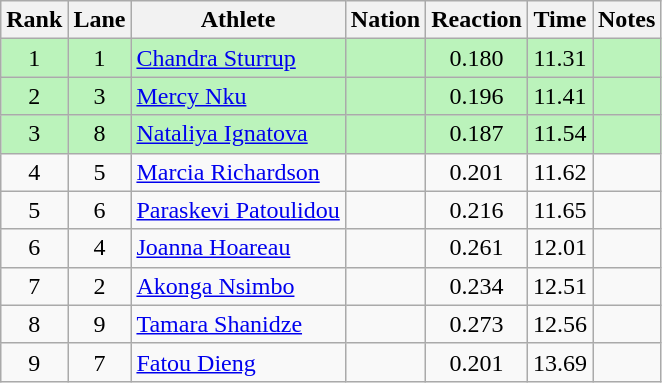<table class="wikitable sortable" style="text-align:center">
<tr>
<th>Rank</th>
<th>Lane</th>
<th>Athlete</th>
<th>Nation</th>
<th>Reaction</th>
<th>Time</th>
<th>Notes</th>
</tr>
<tr bgcolor = "bbf3bb">
<td align="center">1</td>
<td align="center">1</td>
<td align="left"><a href='#'>Chandra Sturrup</a></td>
<td align="left"></td>
<td align="center">0.180</td>
<td align="center">11.31</td>
<td align="center"></td>
</tr>
<tr bgcolor = "bbf3bb">
<td align="center">2</td>
<td align="center">3</td>
<td align="left"><a href='#'>Mercy Nku</a></td>
<td align="left"></td>
<td align="center">0.196</td>
<td align="center">11.41</td>
<td align="center"></td>
</tr>
<tr bgcolor = "bbf3bb">
<td align="center">3</td>
<td align="center">8</td>
<td align="left"><a href='#'>Nataliya Ignatova</a></td>
<td align="left"></td>
<td align="center">0.187</td>
<td align="center">11.54</td>
<td align="center"></td>
</tr>
<tr>
<td align="center">4</td>
<td align="center">5</td>
<td align="left"><a href='#'>Marcia Richardson</a></td>
<td align="left"></td>
<td align="center">0.201</td>
<td align="center">11.62</td>
<td align="center"></td>
</tr>
<tr>
<td align="center">5</td>
<td align="center">6</td>
<td align="left"><a href='#'>Paraskevi Patoulidou</a></td>
<td align="left"></td>
<td align="center">0.216</td>
<td align="center">11.65</td>
<td align="center"></td>
</tr>
<tr>
<td align="center">6</td>
<td align="center">4</td>
<td align="left"><a href='#'>Joanna Hoareau</a></td>
<td align="left"></td>
<td align="center">0.261</td>
<td align="center">12.01</td>
<td align="center"></td>
</tr>
<tr>
<td align="center">7</td>
<td align="center">2</td>
<td align="left"><a href='#'>Akonga Nsimbo</a></td>
<td align="left"></td>
<td align="center">0.234</td>
<td align="center">12.51</td>
<td align="center"></td>
</tr>
<tr>
<td align="center">8</td>
<td align="center">9</td>
<td align="left"><a href='#'>Tamara Shanidze</a></td>
<td align="left"></td>
<td align="center">0.273</td>
<td align="center">12.56</td>
<td align="center"></td>
</tr>
<tr>
<td align="center">9</td>
<td align="center">7</td>
<td align="left"><a href='#'>Fatou Dieng</a></td>
<td align="left"></td>
<td align="center">0.201</td>
<td align="center">13.69</td>
<td align="center"></td>
</tr>
</table>
